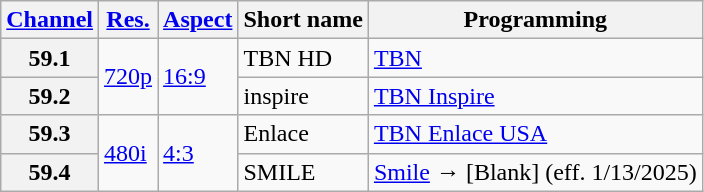<table class="wikitable">
<tr>
<th scope = "col"><a href='#'>Channel</a></th>
<th scope = "col"><a href='#'>Res.</a></th>
<th scope = "col"><a href='#'>Aspect</a></th>
<th scope = "col">Short name</th>
<th scope = "col">Programming</th>
</tr>
<tr>
<th scope = "row">59.1</th>
<td rowspan=2><a href='#'>720p</a></td>
<td rowspan=2><a href='#'>16:9</a></td>
<td>TBN HD</td>
<td><a href='#'>TBN</a></td>
</tr>
<tr>
<th scope = "row">59.2</th>
<td>inspire</td>
<td><a href='#'>TBN Inspire</a></td>
</tr>
<tr>
<th scope = "row">59.3</th>
<td rowspan=2><a href='#'>480i</a></td>
<td rowspan=2><a href='#'>4:3</a></td>
<td>Enlace</td>
<td><a href='#'>TBN Enlace USA</a></td>
</tr>
<tr>
<th scope = "row">59.4</th>
<td>SMILE</td>
<td><a href='#'>Smile</a> → [Blank] (eff. 1/13/2025)</td>
</tr>
</table>
